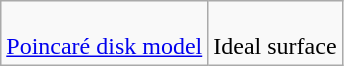<table class=wikitable>
<tr>
<td><br><a href='#'>Poincaré disk model</a></td>
<td><br>Ideal surface</td>
</tr>
</table>
